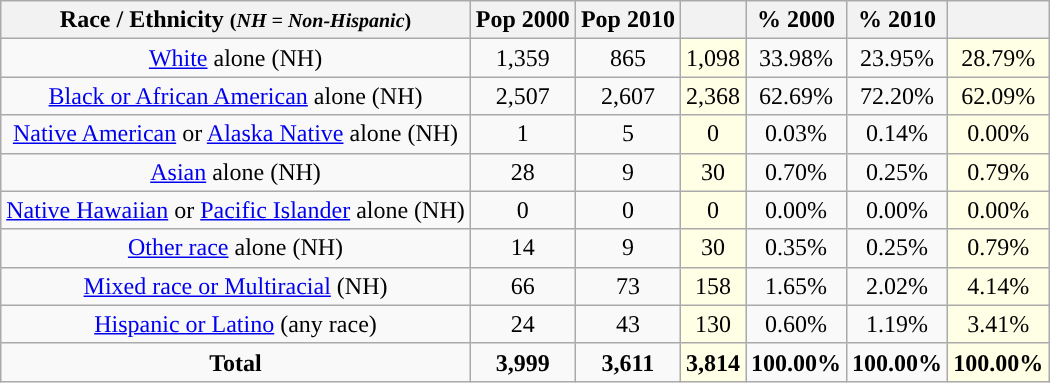<table class="wikitable" style="text-align:center;">
<tr>
<th>Race / Ethnicity <small>(<em>NH = Non-Hispanic</em>)</small></th>
<th>Pop 2000</th>
<th>Pop 2010</th>
<th></th>
<th>% 2000</th>
<th>% 2010</th>
<th></th>
</tr>
<tr>
<td><a href='#'>White</a> alone (NH)</td>
<td>1,359</td>
<td>865</td>
<td style='background: #ffffe6;'>1,098</td>
<td>33.98%</td>
<td>23.95%</td>
<td style='background: #ffffe6;'>28.79%</td>
</tr>
<tr>
<td><a href='#'>Black or African American</a> alone (NH)</td>
<td>2,507</td>
<td>2,607</td>
<td style='background: #ffffe6;'>2,368</td>
<td>62.69%</td>
<td>72.20%</td>
<td style='background: #ffffe6;'>62.09%</td>
</tr>
<tr>
<td><a href='#'>Native American</a> or <a href='#'>Alaska Native</a> alone (NH)</td>
<td>1</td>
<td>5</td>
<td style='background: #ffffe6;'>0</td>
<td>0.03%</td>
<td>0.14%</td>
<td style='background: #ffffe6;'>0.00%</td>
</tr>
<tr>
<td><a href='#'>Asian</a> alone (NH)</td>
<td>28</td>
<td>9</td>
<td style='background: #ffffe6;'>30</td>
<td>0.70%</td>
<td>0.25%</td>
<td style='background: #ffffe6;'>0.79%</td>
</tr>
<tr>
<td><a href='#'>Native Hawaiian</a> or <a href='#'>Pacific Islander</a> alone (NH)</td>
<td>0</td>
<td>0</td>
<td style='background: #ffffe6;'>0</td>
<td>0.00%</td>
<td>0.00%</td>
<td style='background: #ffffe6;'>0.00%</td>
</tr>
<tr>
<td><a href='#'>Other race</a> alone (NH)</td>
<td>14</td>
<td>9</td>
<td style='background: #ffffe6;'>30</td>
<td>0.35%</td>
<td>0.25%</td>
<td style='background: #ffffe6;'>0.79%</td>
</tr>
<tr>
<td><a href='#'>Mixed race or Multiracial</a> (NH)</td>
<td>66</td>
<td>73</td>
<td style='background: #ffffe6;'>158</td>
<td>1.65%</td>
<td>2.02%</td>
<td style='background: #ffffe6;'>4.14%</td>
</tr>
<tr>
<td><a href='#'>Hispanic or Latino</a> (any race)</td>
<td>24</td>
<td>43</td>
<td style='background: #ffffe6;'>130</td>
<td>0.60%</td>
<td>1.19%</td>
<td style='background: #ffffe6;'>3.41%</td>
</tr>
<tr>
<td><strong>Total</strong></td>
<td><strong>3,999</strong></td>
<td><strong>3,611</strong></td>
<td style='background: #ffffe6;'><strong>3,814</strong></td>
<td><strong>100.00%</strong></td>
<td><strong>100.00%</strong></td>
<td style='background: #ffffe6;'><strong>100.00%</strong></td>
</tr>
</table>
